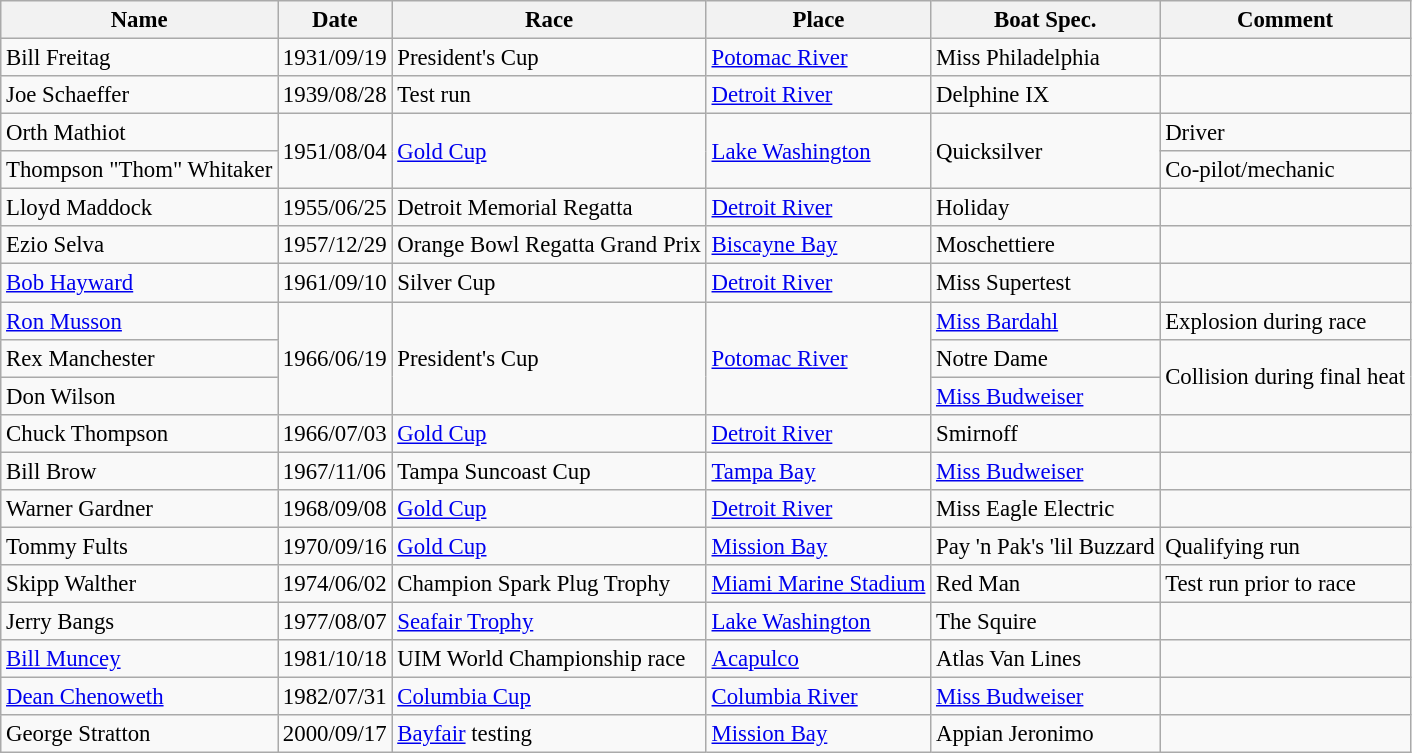<table class="wikitable" style="font-size: 95%;">
<tr>
<th>Name</th>
<th>Date</th>
<th>Race</th>
<th>Place</th>
<th>Boat Spec.</th>
<th>Comment</th>
</tr>
<tr>
<td> Bill Freitag</td>
<td>1931/09/19</td>
<td>President's Cup</td>
<td><a href='#'>Potomac River</a></td>
<td>Miss Philadelphia</td>
<td></td>
</tr>
<tr>
<td> Joe Schaeffer</td>
<td>1939/08/28</td>
<td>Test run</td>
<td><a href='#'>Detroit River</a></td>
<td>Delphine IX</td>
<td></td>
</tr>
<tr>
<td> Orth Mathiot</td>
<td rowspan=2>1951/08/04</td>
<td rowspan=2><a href='#'>Gold Cup</a></td>
<td rowspan=2><a href='#'>Lake Washington</a></td>
<td rowspan=2>Quicksilver</td>
<td>Driver</td>
</tr>
<tr>
<td> Thompson "Thom" Whitaker</td>
<td>Co-pilot/mechanic</td>
</tr>
<tr>
<td> Lloyd Maddock </td>
<td>1955/06/25</td>
<td>Detroit Memorial Regatta</td>
<td><a href='#'>Detroit River</a></td>
<td>Holiday</td>
<td></td>
</tr>
<tr>
<td> Ezio Selva </td>
<td>1957/12/29</td>
<td>Orange Bowl Regatta Grand Prix</td>
<td><a href='#'>Biscayne Bay</a></td>
<td>Moschettiere</td>
<td></td>
</tr>
<tr>
<td> <a href='#'>Bob Hayward</a></td>
<td>1961/09/10</td>
<td>Silver Cup</td>
<td><a href='#'>Detroit River</a></td>
<td>Miss Supertest</td>
<td></td>
</tr>
<tr>
<td> <a href='#'>Ron Musson</a></td>
<td rowspan=3>1966/06/19</td>
<td rowspan=3>President's Cup</td>
<td rowspan=3><a href='#'>Potomac River</a></td>
<td><a href='#'>Miss Bardahl</a></td>
<td>Explosion during race</td>
</tr>
<tr>
<td> Rex Manchester </td>
<td>Notre Dame</td>
<td rowspan=2>Collision during final heat</td>
</tr>
<tr>
<td> Don Wilson </td>
<td><a href='#'>Miss Budweiser</a></td>
</tr>
<tr>
<td> Chuck Thompson </td>
<td>1966/07/03</td>
<td><a href='#'>Gold Cup</a></td>
<td><a href='#'>Detroit River</a></td>
<td>Smirnoff</td>
<td></td>
</tr>
<tr>
<td> Bill Brow </td>
<td>1967/11/06</td>
<td>Tampa Suncoast Cup</td>
<td><a href='#'>Tampa Bay</a></td>
<td><a href='#'>Miss Budweiser</a></td>
<td></td>
</tr>
<tr>
<td> Warner Gardner </td>
<td>1968/09/08</td>
<td><a href='#'>Gold Cup</a></td>
<td><a href='#'>Detroit River</a></td>
<td>Miss Eagle Electric</td>
<td></td>
</tr>
<tr>
<td> Tommy Fults </td>
<td>1970/09/16</td>
<td><a href='#'>Gold Cup</a></td>
<td><a href='#'>Mission Bay</a></td>
<td>Pay 'n Pak's 'lil Buzzard</td>
<td>Qualifying run</td>
</tr>
<tr>
<td> Skipp Walther </td>
<td>1974/06/02</td>
<td>Champion Spark Plug Trophy</td>
<td><a href='#'>Miami Marine Stadium</a></td>
<td>Red Man</td>
<td>Test run prior to race</td>
</tr>
<tr>
<td> Jerry Bangs </td>
<td>1977/08/07</td>
<td><a href='#'>Seafair Trophy</a></td>
<td><a href='#'>Lake Washington</a></td>
<td>The Squire</td>
<td></td>
</tr>
<tr>
<td> <a href='#'>Bill Muncey</a></td>
<td>1981/10/18</td>
<td>UIM World Championship race</td>
<td><a href='#'>Acapulco</a></td>
<td>Atlas Van Lines</td>
<td></td>
</tr>
<tr>
<td> <a href='#'>Dean Chenoweth</a></td>
<td>1982/07/31</td>
<td><a href='#'>Columbia Cup</a></td>
<td><a href='#'>Columbia River</a></td>
<td><a href='#'>Miss Budweiser</a></td>
<td></td>
</tr>
<tr>
<td> George Stratton </td>
<td>2000/09/17</td>
<td><a href='#'>Bayfair</a> testing</td>
<td><a href='#'>Mission Bay</a></td>
<td>Appian Jeronimo</td>
<td></td>
</tr>
</table>
